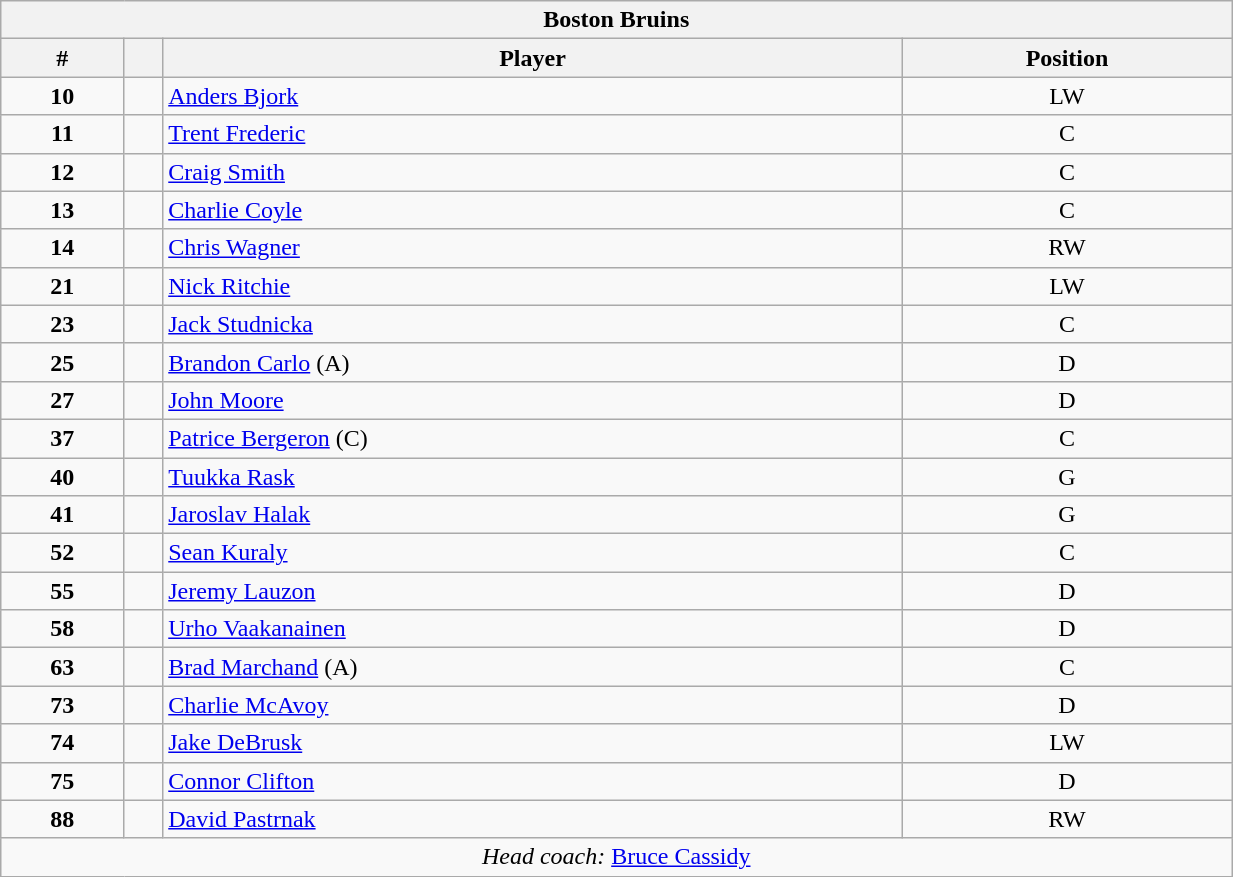<table class="wikitable" style="width:65%; text-align:center;">
<tr>
<th colspan=4>Boston Bruins</th>
</tr>
<tr>
<th>#</th>
<th></th>
<th>Player</th>
<th>Position</th>
</tr>
<tr>
<td><strong>10</strong></td>
<td align=center></td>
<td align=left><a href='#'>Anders Bjork</a></td>
<td>LW</td>
</tr>
<tr>
<td><strong>11</strong></td>
<td align=center></td>
<td align=left><a href='#'>Trent Frederic</a></td>
<td>C</td>
</tr>
<tr>
<td><strong>12</strong></td>
<td align=center></td>
<td align=left><a href='#'>Craig Smith</a></td>
<td>C</td>
</tr>
<tr>
<td><strong>13</strong></td>
<td align=center></td>
<td align=left><a href='#'>Charlie Coyle</a></td>
<td>C</td>
</tr>
<tr>
<td><strong>14</strong></td>
<td align=center></td>
<td align=left><a href='#'>Chris Wagner</a></td>
<td>RW</td>
</tr>
<tr>
<td><strong>21</strong></td>
<td align=center></td>
<td align=left><a href='#'>Nick Ritchie</a></td>
<td>LW</td>
</tr>
<tr>
<td><strong>23</strong></td>
<td align=center></td>
<td align=left><a href='#'>Jack Studnicka</a></td>
<td>C</td>
</tr>
<tr>
<td><strong>25</strong></td>
<td align=center></td>
<td align=left><a href='#'>Brandon Carlo</a> (A)</td>
<td>D</td>
</tr>
<tr>
<td><strong>27</strong></td>
<td align=center></td>
<td align=left><a href='#'>John Moore</a></td>
<td>D</td>
</tr>
<tr>
<td><strong>37</strong></td>
<td align=center></td>
<td align=left><a href='#'>Patrice Bergeron</a> (C)</td>
<td>C</td>
</tr>
<tr>
<td><strong>40</strong></td>
<td align=center></td>
<td align=left><a href='#'>Tuukka Rask</a></td>
<td>G</td>
</tr>
<tr>
<td><strong>41</strong></td>
<td align=center></td>
<td align=left><a href='#'>Jaroslav Halak</a></td>
<td>G</td>
</tr>
<tr>
<td><strong>52</strong></td>
<td align=center></td>
<td align=left><a href='#'>Sean Kuraly</a></td>
<td>C</td>
</tr>
<tr>
<td><strong>55</strong></td>
<td align=center></td>
<td align=left><a href='#'>Jeremy Lauzon</a></td>
<td>D</td>
</tr>
<tr>
<td><strong>58</strong></td>
<td align=center></td>
<td align=left><a href='#'>Urho Vaakanainen</a></td>
<td>D</td>
</tr>
<tr>
<td><strong>63</strong></td>
<td align=center></td>
<td align=left><a href='#'>Brad Marchand</a> (A)</td>
<td>C</td>
</tr>
<tr>
<td><strong>73</strong></td>
<td align=center></td>
<td align=left><a href='#'>Charlie McAvoy</a></td>
<td>D</td>
</tr>
<tr>
<td><strong>74</strong></td>
<td align=center></td>
<td align=left><a href='#'>Jake DeBrusk</a></td>
<td>LW</td>
</tr>
<tr>
<td><strong>75</strong></td>
<td align=center></td>
<td align=left><a href='#'>Connor Clifton</a></td>
<td>D</td>
</tr>
<tr>
<td><strong>88</strong></td>
<td align=center></td>
<td align=left><a href='#'>David Pastrnak</a></td>
<td>RW</td>
</tr>
<tr>
<td colspan=4><em>Head coach:</em>  <a href='#'>Bruce Cassidy</a></td>
</tr>
</table>
